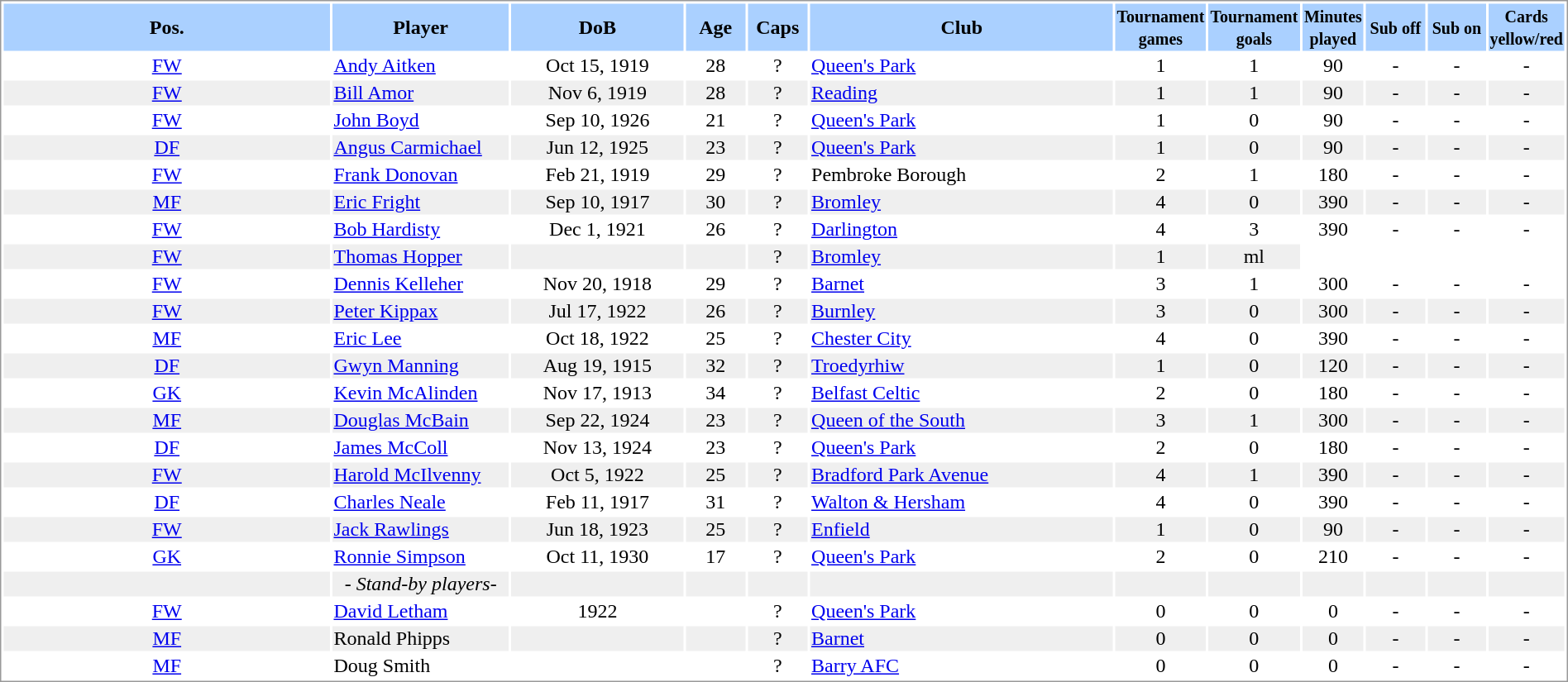<table border="0" width="100%" style="border: 1px solid #999; background-color:#FFFFFF; text-align:center">
<tr align="center" bgcolor="#AAD0FF">
<th width=23%>Pos.</th>
<th width=12%>Player</th>
<th width=12%>DoB</th>
<th width=4%>Age</th>
<th width=4%>Caps</th>
<th width=21%>Club</th>
<th width=4%><small>Tournament<br>games</small></th>
<th width=6%><small>Tournament<br>goals</small></th>
<th width=4%><small>Minutes<br>played</small></th>
<th width=4%><small>Sub off</small></th>
<th width=4%><small>Sub on</small></th>
<th width=4%><small>Cards<br>yellow/red</small></th>
</tr>
<tr>
<td><a href='#'>FW</a></td>
<td align="left"><a href='#'>Andy Aitken</a></td>
<td>Oct 15, 1919</td>
<td>28</td>
<td>?</td>
<td align="left"> <a href='#'>Queen's Park</a></td>
<td>1</td>
<td>1</td>
<td>90</td>
<td>-</td>
<td>-</td>
<td>-</td>
</tr>
<tr bgcolor="#EFEFEF">
<td><a href='#'>FW</a></td>
<td align="left"><a href='#'>Bill Amor</a></td>
<td>Nov 6, 1919</td>
<td>28</td>
<td>?</td>
<td align="left"> <a href='#'>Reading</a></td>
<td>1</td>
<td>1</td>
<td>90</td>
<td>-</td>
<td>-</td>
<td>-</td>
</tr>
<tr>
<td><a href='#'>FW</a></td>
<td align="left"><a href='#'>John Boyd</a></td>
<td>Sep 10, 1926</td>
<td>21</td>
<td>?</td>
<td align="left"> <a href='#'>Queen's Park</a></td>
<td>1</td>
<td>0</td>
<td>90</td>
<td>-</td>
<td>-</td>
<td>-</td>
</tr>
<tr bgcolor="#EFEFEF">
<td><a href='#'>DF</a></td>
<td align="left"><a href='#'>Angus Carmichael</a></td>
<td>Jun 12, 1925</td>
<td>23</td>
<td>?</td>
<td align="left"> <a href='#'>Queen's Park</a></td>
<td>1</td>
<td>0</td>
<td>90</td>
<td>-</td>
<td>-</td>
<td>-</td>
</tr>
<tr>
<td><a href='#'>FW</a></td>
<td align="left"><a href='#'>Frank Donovan</a></td>
<td>Feb 21, 1919</td>
<td>29</td>
<td>?</td>
<td align="left"> Pembroke Borough</td>
<td>2</td>
<td>1</td>
<td>180</td>
<td>-</td>
<td>-</td>
<td>-</td>
</tr>
<tr bgcolor="#EFEFEF">
<td><a href='#'>MF</a></td>
<td align="left"><a href='#'>Eric Fright</a></td>
<td>Sep 10, 1917</td>
<td>30</td>
<td>?</td>
<td align="left"> <a href='#'>Bromley</a></td>
<td>4</td>
<td>0</td>
<td>390</td>
<td>-</td>
<td>-</td>
<td>-</td>
</tr>
<tr>
<td><a href='#'>FW</a></td>
<td align="left"><a href='#'>Bob Hardisty</a></td>
<td>Dec 1, 1921</td>
<td>26</td>
<td>?</td>
<td align="left"> <a href='#'>Darlington</a></td>
<td>4</td>
<td>3</td>
<td>390</td>
<td>-</td>
<td>-</td>
<td>-</td>
</tr>
<tr bgcolor="#EFEFEF">
<td><a href='#'>FW</a></td>
<td align="left"><a href='#'>Thomas Hopper</a></td>
<td></td>
<td></td>
<td>?</td>
<td align="left"> <a href='#'>Bromley</a></td>
<td>1</td>
<td>ml</td>
</tr>
<tr>
<td><a href='#'>FW</a></td>
<td align="left"><a href='#'>Dennis Kelleher</a></td>
<td>Nov 20, 1918</td>
<td>29</td>
<td>?</td>
<td align="left"> <a href='#'>Barnet</a></td>
<td>3</td>
<td>1</td>
<td>300</td>
<td>-</td>
<td>-</td>
<td>-</td>
</tr>
<tr bgcolor="#EFEFEF">
<td><a href='#'>FW</a></td>
<td align="left"><a href='#'>Peter Kippax</a></td>
<td>Jul 17, 1922</td>
<td>26</td>
<td>?</td>
<td align="left"> <a href='#'>Burnley</a></td>
<td>3</td>
<td>0</td>
<td>300</td>
<td>-</td>
<td>-</td>
<td>-</td>
</tr>
<tr>
<td><a href='#'>MF</a></td>
<td align="left"><a href='#'>Eric Lee</a></td>
<td>Oct 18, 1922</td>
<td>25</td>
<td>?</td>
<td align="left"> <a href='#'>Chester City</a></td>
<td>4</td>
<td>0</td>
<td>390</td>
<td>-</td>
<td>-</td>
<td>-</td>
</tr>
<tr bgcolor="#EFEFEF">
<td><a href='#'>DF</a></td>
<td align="left"><a href='#'>Gwyn Manning</a></td>
<td>Aug 19, 1915</td>
<td>32</td>
<td>?</td>
<td align="left"> <a href='#'>Troedyrhiw</a></td>
<td>1</td>
<td>0</td>
<td>120</td>
<td>-</td>
<td>-</td>
<td>-</td>
</tr>
<tr>
<td><a href='#'>GK</a></td>
<td align="left"><a href='#'>Kevin McAlinden</a></td>
<td>Nov 17, 1913</td>
<td>34</td>
<td>?</td>
<td align="left"> <a href='#'>Belfast Celtic</a></td>
<td>2</td>
<td>0</td>
<td>180</td>
<td>-</td>
<td>-</td>
<td>-</td>
</tr>
<tr bgcolor="#EFEFEF">
<td><a href='#'>MF</a></td>
<td align="left"><a href='#'>Douglas McBain</a></td>
<td>Sep 22, 1924</td>
<td>23</td>
<td>?</td>
<td align="left"> <a href='#'>Queen of the South</a></td>
<td>3</td>
<td>1</td>
<td>300</td>
<td>-</td>
<td>-</td>
<td>-</td>
</tr>
<tr>
<td><a href='#'>DF</a></td>
<td align="left"><a href='#'>James McColl</a></td>
<td>Nov 13, 1924</td>
<td>23</td>
<td>?</td>
<td align="left"> <a href='#'>Queen's Park</a></td>
<td>2</td>
<td>0</td>
<td>180</td>
<td>-</td>
<td>-</td>
<td>-</td>
</tr>
<tr bgcolor="#EFEFEF">
<td><a href='#'>FW</a></td>
<td align="left"><a href='#'>Harold McIlvenny</a></td>
<td>Oct 5, 1922</td>
<td>25</td>
<td>?</td>
<td align="left"> <a href='#'>Bradford Park Avenue</a></td>
<td>4</td>
<td>1</td>
<td>390</td>
<td>-</td>
<td>-</td>
<td>-</td>
</tr>
<tr>
<td><a href='#'>DF</a></td>
<td align="left"><a href='#'>Charles Neale</a></td>
<td>Feb 11, 1917</td>
<td>31</td>
<td>?</td>
<td align="left"> <a href='#'>Walton & Hersham</a></td>
<td>4</td>
<td>0</td>
<td>390</td>
<td>-</td>
<td>-</td>
<td>-</td>
</tr>
<tr bgcolor="#EFEFEF">
<td><a href='#'>FW</a></td>
<td align="left"><a href='#'>Jack Rawlings</a></td>
<td>Jun 18, 1923</td>
<td>25</td>
<td>?</td>
<td align="left"> <a href='#'>Enfield</a></td>
<td>1</td>
<td>0</td>
<td>90</td>
<td>-</td>
<td>-</td>
<td>-</td>
</tr>
<tr>
<td><a href='#'>GK</a></td>
<td align="left"><a href='#'>Ronnie Simpson</a></td>
<td>Oct 11, 1930</td>
<td>17</td>
<td>?</td>
<td align="left"> <a href='#'>Queen's Park</a></td>
<td>2</td>
<td>0</td>
<td>210</td>
<td>-</td>
<td>-</td>
<td>-</td>
</tr>
<tr bgcolor="#EFEFEF">
<td></td>
<td>- <em>Stand-by players</em>-</td>
<td></td>
<td></td>
<td></td>
<td></td>
<td></td>
<td></td>
<td></td>
<td></td>
<td></td>
<td></td>
</tr>
<tr>
<td><a href='#'>FW</a></td>
<td align="left"><a href='#'>David Letham</a></td>
<td>1922</td>
<td></td>
<td>?</td>
<td align="left"> <a href='#'>Queen's Park</a></td>
<td>0</td>
<td>0</td>
<td>0</td>
<td>-</td>
<td>-</td>
<td>-</td>
</tr>
<tr bgcolor="#EFEFEF">
<td><a href='#'>MF</a></td>
<td align="left">Ronald Phipps</td>
<td></td>
<td></td>
<td>?</td>
<td align="left"> <a href='#'>Barnet</a></td>
<td>0</td>
<td>0</td>
<td>0</td>
<td>-</td>
<td>-</td>
<td>-</td>
</tr>
<tr>
<td><a href='#'>MF</a></td>
<td align="left">Doug Smith</td>
<td></td>
<td></td>
<td>?</td>
<td align="left"> <a href='#'>Barry AFC</a></td>
<td>0</td>
<td>0</td>
<td>0</td>
<td>-</td>
<td>-</td>
<td>-</td>
</tr>
</table>
